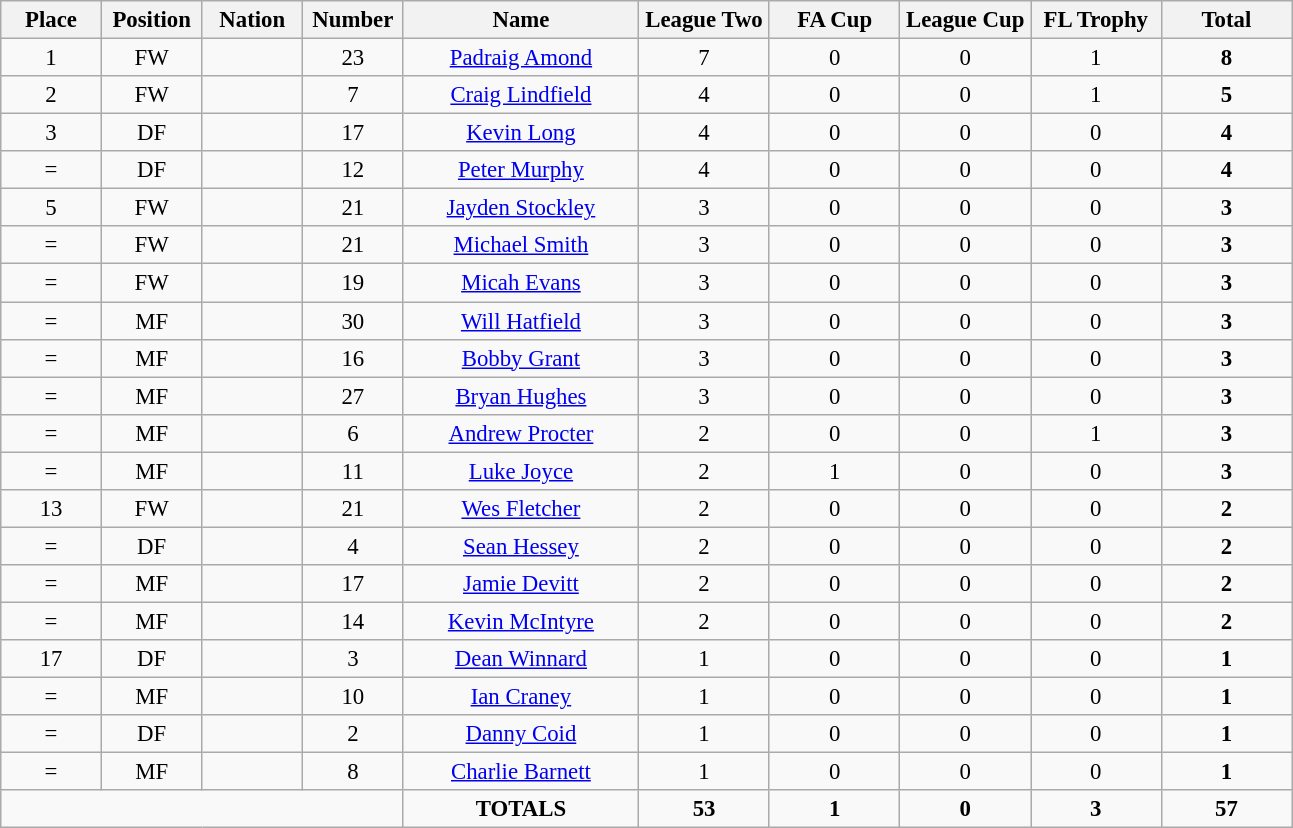<table class="wikitable" style="font-size: 95%; text-align: center;">
<tr>
<th width=60>Place</th>
<th width=60>Position</th>
<th width=60>Nation</th>
<th width=60>Number</th>
<th width=150>Name</th>
<th width=80>League Two</th>
<th width=80>FA Cup</th>
<th width=80>League Cup</th>
<th width=80>FL Trophy</th>
<th width=80>Total</th>
</tr>
<tr>
<td>1</td>
<td>FW</td>
<td></td>
<td>23</td>
<td><a href='#'>Padraig Amond</a></td>
<td>7</td>
<td>0</td>
<td>0</td>
<td>1</td>
<td><strong>8</strong></td>
</tr>
<tr>
<td>2</td>
<td>FW</td>
<td></td>
<td>7</td>
<td><a href='#'>Craig Lindfield</a></td>
<td>4</td>
<td>0</td>
<td>0</td>
<td>1</td>
<td><strong>5</strong></td>
</tr>
<tr>
<td>3</td>
<td>DF</td>
<td></td>
<td>17</td>
<td><a href='#'>Kevin Long</a></td>
<td>4</td>
<td>0</td>
<td>0</td>
<td>0</td>
<td><strong>4</strong></td>
</tr>
<tr>
<td>=</td>
<td>DF</td>
<td></td>
<td>12</td>
<td><a href='#'>Peter Murphy</a></td>
<td>4</td>
<td>0</td>
<td>0</td>
<td>0</td>
<td><strong>4</strong></td>
</tr>
<tr>
<td>5</td>
<td>FW</td>
<td></td>
<td>21</td>
<td><a href='#'>Jayden Stockley</a></td>
<td>3</td>
<td>0</td>
<td>0</td>
<td>0</td>
<td><strong>3</strong></td>
</tr>
<tr>
<td>=</td>
<td>FW</td>
<td></td>
<td>21</td>
<td><a href='#'>Michael Smith</a></td>
<td>3</td>
<td>0</td>
<td>0</td>
<td>0</td>
<td><strong>3</strong></td>
</tr>
<tr>
<td>=</td>
<td>FW</td>
<td></td>
<td>19</td>
<td><a href='#'>Micah Evans</a></td>
<td>3</td>
<td>0</td>
<td>0</td>
<td>0</td>
<td><strong>3</strong></td>
</tr>
<tr>
<td>=</td>
<td>MF</td>
<td></td>
<td>30</td>
<td><a href='#'>Will Hatfield</a></td>
<td>3</td>
<td>0</td>
<td>0</td>
<td>0</td>
<td><strong>3</strong></td>
</tr>
<tr>
<td>=</td>
<td>MF</td>
<td></td>
<td>16</td>
<td><a href='#'>Bobby Grant</a></td>
<td>3</td>
<td>0</td>
<td>0</td>
<td>0</td>
<td><strong>3</strong></td>
</tr>
<tr>
<td>=</td>
<td>MF</td>
<td></td>
<td>27</td>
<td><a href='#'>Bryan Hughes</a></td>
<td>3</td>
<td>0</td>
<td>0</td>
<td>0</td>
<td><strong>3</strong></td>
</tr>
<tr>
<td>=</td>
<td>MF</td>
<td></td>
<td>6</td>
<td><a href='#'>Andrew Procter</a></td>
<td>2</td>
<td>0</td>
<td>0</td>
<td>1</td>
<td><strong>3</strong></td>
</tr>
<tr>
<td>=</td>
<td>MF</td>
<td></td>
<td>11</td>
<td><a href='#'>Luke Joyce</a></td>
<td>2</td>
<td>1</td>
<td>0</td>
<td>0</td>
<td><strong>3</strong></td>
</tr>
<tr>
<td>13</td>
<td>FW</td>
<td></td>
<td>21</td>
<td><a href='#'>Wes Fletcher</a></td>
<td>2</td>
<td>0</td>
<td>0</td>
<td>0</td>
<td><strong>2</strong></td>
</tr>
<tr>
<td>=</td>
<td>DF</td>
<td></td>
<td>4</td>
<td><a href='#'>Sean Hessey</a></td>
<td>2</td>
<td>0</td>
<td>0</td>
<td>0</td>
<td><strong>2</strong></td>
</tr>
<tr>
<td>=</td>
<td>MF</td>
<td></td>
<td>17</td>
<td><a href='#'>Jamie Devitt</a></td>
<td>2</td>
<td>0</td>
<td>0</td>
<td>0</td>
<td><strong>2</strong></td>
</tr>
<tr>
<td>=</td>
<td>MF</td>
<td></td>
<td>14</td>
<td><a href='#'>Kevin McIntyre</a></td>
<td>2</td>
<td>0</td>
<td>0</td>
<td>0</td>
<td><strong>2</strong></td>
</tr>
<tr>
<td>17</td>
<td>DF</td>
<td></td>
<td>3</td>
<td><a href='#'>Dean Winnard</a></td>
<td>1</td>
<td>0</td>
<td>0</td>
<td>0</td>
<td><strong>1</strong></td>
</tr>
<tr>
<td>=</td>
<td>MF</td>
<td></td>
<td>10</td>
<td><a href='#'>Ian Craney</a></td>
<td>1</td>
<td>0</td>
<td>0</td>
<td>0</td>
<td><strong>1</strong></td>
</tr>
<tr>
<td>=</td>
<td>DF</td>
<td></td>
<td>2</td>
<td><a href='#'>Danny Coid</a></td>
<td>1</td>
<td>0</td>
<td>0</td>
<td>0</td>
<td><strong>1</strong></td>
</tr>
<tr>
<td>=</td>
<td>MF</td>
<td></td>
<td>8</td>
<td><a href='#'>Charlie Barnett</a></td>
<td>1</td>
<td>0</td>
<td>0</td>
<td>0</td>
<td><strong>1</strong></td>
</tr>
<tr>
<td colspan="4"></td>
<td><strong>TOTALS</strong></td>
<td><strong>53</strong></td>
<td><strong>1</strong></td>
<td><strong>0</strong></td>
<td><strong>3</strong></td>
<td><strong>57</strong></td>
</tr>
</table>
